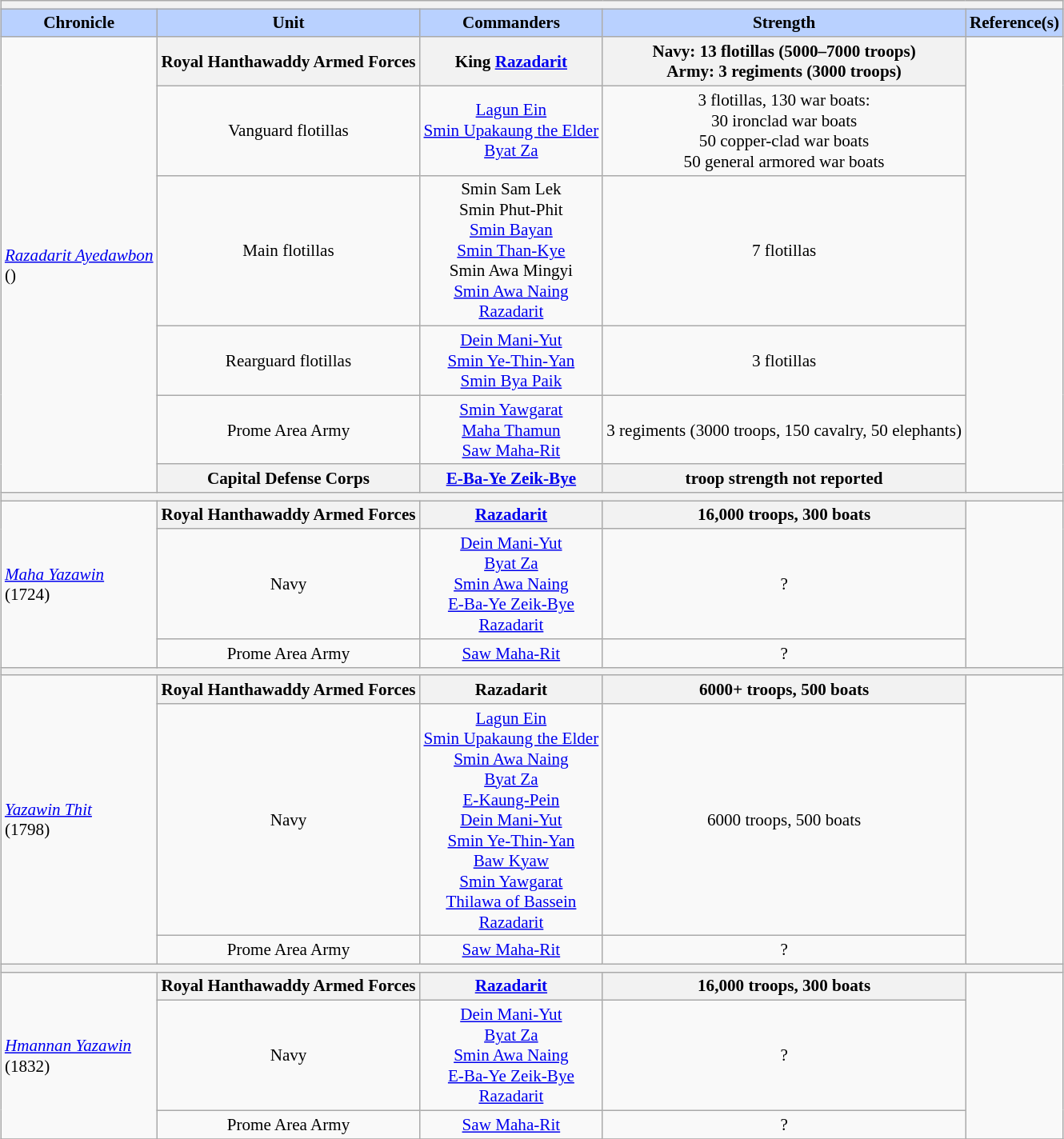<table class="wikitable collapsible" style="min-width:60em; margin:0.3em auto; font-size:88%;">
<tr>
<th colspan=5></th>
</tr>
<tr>
<th style="background-color:#B9D1FF">Chronicle</th>
<th style="background-color:#B9D1FF">Unit</th>
<th style="background-color:#B9D1FF">Commanders</th>
<th style="background-color:#B9D1FF">Strength</th>
<th style="background-color:#B9D1FF">Reference(s)</th>
</tr>
<tr>
<td rowspan=6><em><a href='#'>Razadarit Ayedawbon</a></em> <br> ()</td>
<th colspan="1">Royal Hanthawaddy Armed Forces</th>
<th colspan="1">King <a href='#'>Razadarit</a></th>
<th colspan="1">Navy: 13 flotillas (5000–7000 troops) <br> Army: 3 regiments (3000 troops)</th>
<td rowspan=6></td>
</tr>
<tr>
<td align="center">Vanguard flotillas</td>
<td align="center"><a href='#'>Lagun Ein</a> <br> <a href='#'>Smin Upakaung the Elder</a> <br> <a href='#'>Byat Za</a></td>
<td align="center">3 flotillas, 130 war boats: <br>  30 ironclad war boats <br>  50 copper-clad war boats <br>  50 general armored war boats</td>
</tr>
<tr>
<td align="center">Main flotillas</td>
<td align="center">Smin Sam Lek <br> Smin Phut-Phit <br> <a href='#'>Smin Bayan</a> <br> <a href='#'>Smin Than-Kye</a> <br> Smin Awa Mingyi <br> <a href='#'>Smin Awa Naing</a> <br> <a href='#'>Razadarit</a></td>
<td align="center">7 flotillas</td>
</tr>
<tr>
<td align="center">Rearguard flotillas</td>
<td align="center"><a href='#'>Dein Mani-Yut</a> <br> <a href='#'>Smin Ye-Thin-Yan</a> <br> <a href='#'>Smin Bya Paik</a></td>
<td align="center">3 flotillas</td>
</tr>
<tr>
<td align="center">Prome Area Army</td>
<td align="center"><a href='#'>Smin Yawgarat</a> <br> <a href='#'>Maha Thamun</a> <br> <a href='#'>Saw Maha-Rit</a></td>
<td align="center">3 regiments (3000 troops, 150 cavalry, 50 elephants)</td>
</tr>
<tr>
<th colspan="1">Capital Defense Corps</th>
<th colspan="1"><a href='#'>E-Ba-Ye Zeik-Bye</a></th>
<th colspan="1">troop strength not reported</th>
</tr>
<tr>
<th colspan="5"></th>
</tr>
<tr>
<td rowspan=3><em><a href='#'>Maha Yazawin</a></em> <br> (1724)</td>
<th colspan="1">Royal Hanthawaddy Armed Forces</th>
<th colspan="1"><a href='#'>Razadarit</a></th>
<th colspan="1">16,000 troops, 300 boats</th>
<td rowspan=3></td>
</tr>
<tr>
<td align="center">Navy</td>
<td align="center"><a href='#'>Dein Mani-Yut</a> <br> <a href='#'>Byat Za</a> <br> <a href='#'>Smin Awa Naing</a> <br> <a href='#'>E-Ba-Ye Zeik-Bye</a> <br> <a href='#'>Razadarit</a></td>
<td align="center">?</td>
</tr>
<tr>
<td align="center">Prome Area Army</td>
<td align="center"><a href='#'>Saw Maha-Rit</a></td>
<td align="center">?</td>
</tr>
<tr>
<th colspan="5"></th>
</tr>
<tr>
<td rowspan=3><em><a href='#'>Yazawin Thit</a></em> <br> (1798)</td>
<th colspan="1">Royal Hanthawaddy Armed Forces</th>
<th colspan="1">Razadarit</th>
<th colspan="1">6000+ troops, 500 boats</th>
<td rowspan=3></td>
</tr>
<tr>
<td align="center">Navy</td>
<td align="center"><a href='#'>Lagun Ein</a> <br> <a href='#'>Smin Upakaung the Elder</a> <br> <a href='#'>Smin Awa Naing</a> <br> <a href='#'>Byat Za</a> <br> <a href='#'>E-Kaung-Pein</a> <br> <a href='#'>Dein Mani-Yut</a> <br> <a href='#'>Smin Ye-Thin-Yan</a> <br> <a href='#'>Baw Kyaw</a> <br> <a href='#'>Smin Yawgarat</a> <br> <a href='#'>Thilawa of Bassein</a> <br> <a href='#'>Razadarit</a></td>
<td align="center">6000 troops, 500 boats</td>
</tr>
<tr>
<td align="center">Prome Area Army</td>
<td align="center"><a href='#'>Saw Maha-Rit</a></td>
<td align="center">?</td>
</tr>
<tr>
<th colspan="5"></th>
</tr>
<tr>
<td rowspan=3><em><a href='#'>Hmannan Yazawin</a></em> <br> (1832)</td>
<th colspan="1">Royal Hanthawaddy Armed Forces</th>
<th colspan="1"><a href='#'>Razadarit</a></th>
<th colspan="1">16,000 troops, 300 boats</th>
<td rowspan=3></td>
</tr>
<tr>
<td align="center">Navy</td>
<td align="center"><a href='#'>Dein Mani-Yut</a> <br> <a href='#'>Byat Za</a> <br> <a href='#'>Smin Awa Naing</a> <br> <a href='#'>E-Ba-Ye Zeik-Bye</a> <br> <a href='#'>Razadarit</a></td>
<td align="center">?</td>
</tr>
<tr>
<td align="center">Prome Area Army</td>
<td align="center"><a href='#'>Saw Maha-Rit</a></td>
<td align="center">?</td>
</tr>
<tr>
</tr>
</table>
